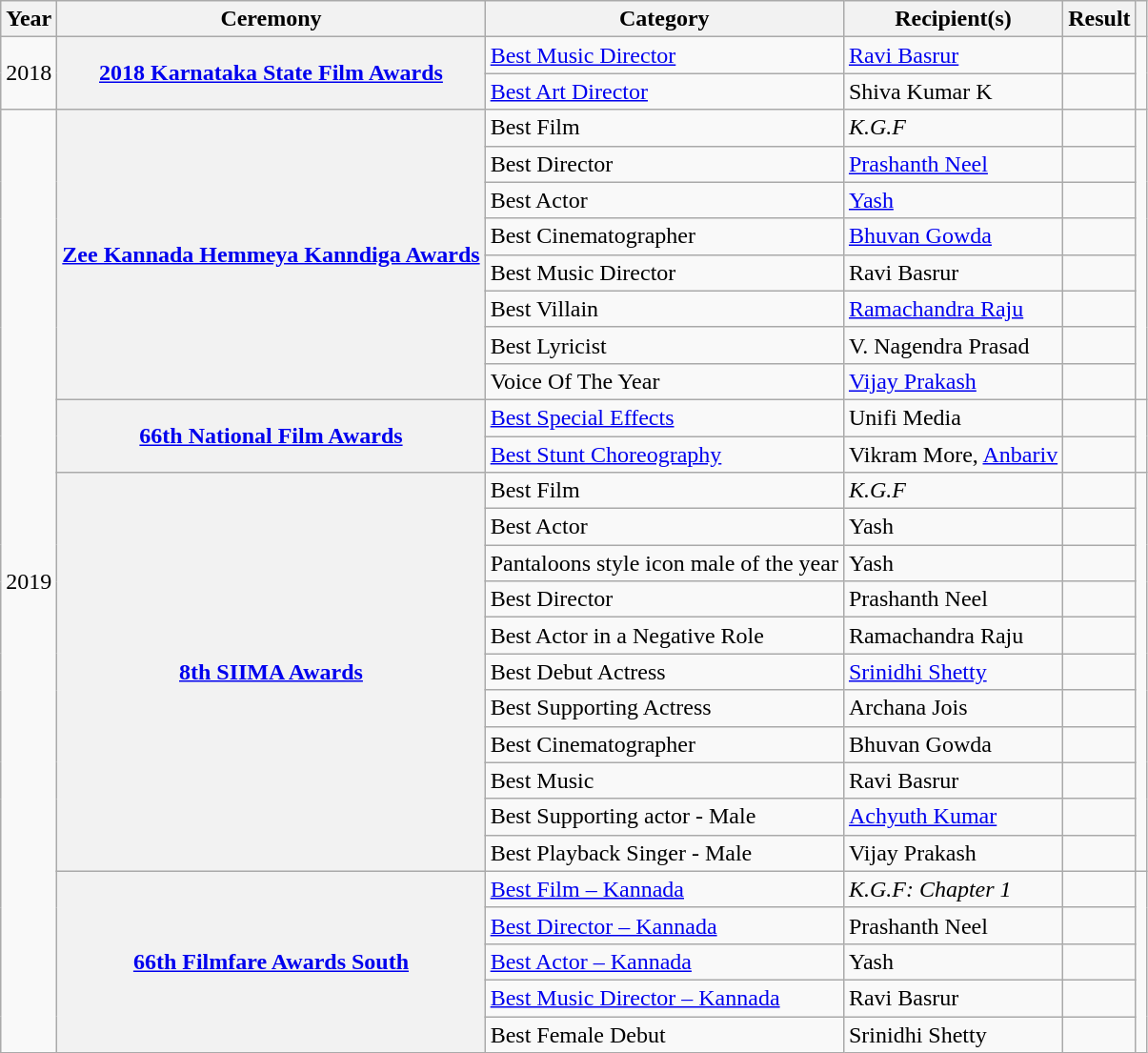<table class="wikitable">
<tr>
<th>Year</th>
<th>Ceremony</th>
<th>Category</th>
<th>Recipient(s)</th>
<th>Result</th>
<th></th>
</tr>
<tr>
<td rowspan="2">2018</td>
<th scope="row" rowspan="2"><a href='#'>2018 Karnataka State Film Awards</a></th>
<td><a href='#'>Best Music Director</a></td>
<td><a href='#'>Ravi Basrur</a></td>
<td></td>
<td rowspan="2"></td>
</tr>
<tr>
<td><a href='#'>Best Art Director</a></td>
<td>Shiva Kumar K</td>
<td></td>
</tr>
<tr>
<td rowspan="26">2019</td>
<th scope="row" rowspan="8"><a href='#'>Zee Kannada Hemmeya Kanndiga Awards</a></th>
<td>Best Film</td>
<td><em>K.G.F</em></td>
<td></td>
<td rowspan="8"></td>
</tr>
<tr>
<td>Best Director</td>
<td><a href='#'>Prashanth Neel</a></td>
<td></td>
</tr>
<tr>
<td>Best Actor</td>
<td><a href='#'>Yash</a></td>
<td></td>
</tr>
<tr>
<td>Best Cinematographer</td>
<td><a href='#'>Bhuvan Gowda</a></td>
<td></td>
</tr>
<tr>
<td>Best Music Director</td>
<td>Ravi Basrur</td>
<td></td>
</tr>
<tr>
<td>Best Villain</td>
<td><a href='#'>Ramachandra Raju</a></td>
<td></td>
</tr>
<tr>
<td>Best Lyricist</td>
<td>V. Nagendra Prasad</td>
<td></td>
</tr>
<tr>
<td>Voice Of The Year</td>
<td><a href='#'>Vijay Prakash</a></td>
<td></td>
</tr>
<tr>
<th scope="row" rowspan="2"><a href='#'>66th National Film Awards</a></th>
<td><a href='#'>Best Special Effects</a></td>
<td>Unifi Media</td>
<td></td>
<td rowspan="2"></td>
</tr>
<tr>
<td><a href='#'>Best Stunt Choreography</a></td>
<td>Vikram More, <a href='#'>Anbariv</a></td>
<td></td>
</tr>
<tr>
<th scope="row" rowspan="11"><a href='#'>8th SIIMA Awards</a></th>
<td>Best Film</td>
<td><em>K.G.F</em></td>
<td></td>
<td rowspan="11"></td>
</tr>
<tr>
<td>Best Actor</td>
<td>Yash</td>
<td></td>
</tr>
<tr>
<td>Pantaloons style icon male of the year</td>
<td>Yash</td>
<td></td>
</tr>
<tr>
<td>Best Director</td>
<td>Prashanth Neel</td>
<td></td>
</tr>
<tr>
<td>Best Actor in a Negative Role</td>
<td>Ramachandra Raju</td>
<td></td>
</tr>
<tr>
<td>Best Debut Actress</td>
<td><a href='#'>Srinidhi Shetty</a></td>
<td></td>
</tr>
<tr>
<td>Best Supporting Actress</td>
<td>Archana Jois</td>
<td></td>
</tr>
<tr>
<td>Best Cinematographer</td>
<td>Bhuvan Gowda</td>
<td></td>
</tr>
<tr>
<td>Best Music</td>
<td>Ravi Basrur</td>
<td></td>
</tr>
<tr>
<td>Best Supporting actor - Male</td>
<td><a href='#'>Achyuth Kumar</a></td>
<td></td>
</tr>
<tr>
<td>Best Playback Singer - Male</td>
<td>Vijay Prakash</td>
<td></td>
</tr>
<tr>
<th scope="row" rowspan="5"><a href='#'>66th Filmfare Awards South</a></th>
<td><a href='#'>Best Film – Kannada</a></td>
<td><em>K.G.F: Chapter 1</em></td>
<td></td>
<td rowspan="5"></td>
</tr>
<tr>
<td><a href='#'>Best Director – Kannada</a></td>
<td>Prashanth Neel</td>
<td></td>
</tr>
<tr>
<td><a href='#'>Best Actor – Kannada</a></td>
<td>Yash</td>
<td></td>
</tr>
<tr>
<td><a href='#'>Best Music Director – Kannada</a></td>
<td>Ravi Basrur</td>
<td></td>
</tr>
<tr>
<td>Best Female Debut</td>
<td>Srinidhi Shetty</td>
<td></td>
</tr>
</table>
